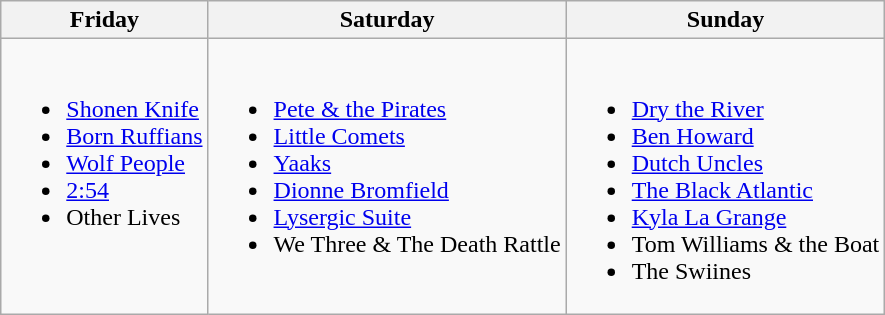<table class="wikitable">
<tr>
<th>Friday</th>
<th>Saturday</th>
<th>Sunday</th>
</tr>
<tr>
<td valign=top><br><ul><li><a href='#'>Shonen Knife</a></li><li><a href='#'>Born Ruffians</a></li><li><a href='#'>Wolf People</a></li><li><a href='#'>2:54</a></li><li>Other Lives</li></ul></td>
<td valign=top><br><ul><li><a href='#'>Pete & the Pirates</a></li><li><a href='#'>Little Comets</a></li><li><a href='#'>Yaaks</a></li><li><a href='#'>Dionne Bromfield</a></li><li><a href='#'>Lysergic Suite</a></li><li>We Three & The Death Rattle</li></ul></td>
<td valign=top><br><ul><li><a href='#'>Dry the River</a></li><li><a href='#'>Ben Howard</a></li><li><a href='#'>Dutch Uncles</a></li><li><a href='#'>The Black Atlantic</a></li><li><a href='#'>Kyla La Grange</a></li><li>Tom Williams & the Boat</li><li>The Swiines</li></ul></td>
</tr>
</table>
